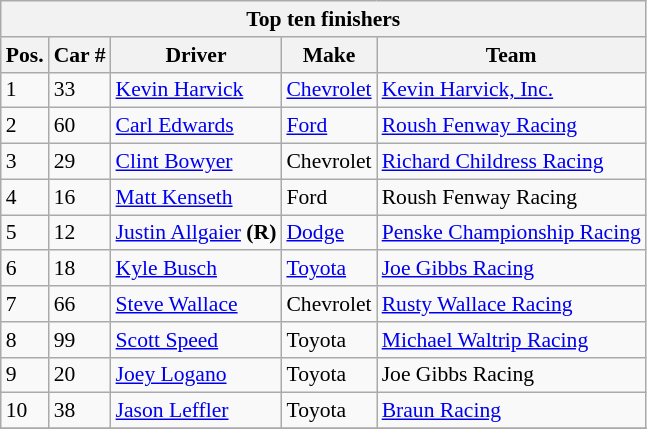<table class="wikitable" style="font-size: 90%;">
<tr>
<th colspan=9>Top ten finishers</th>
</tr>
<tr>
<th>Pos.</th>
<th>Car #</th>
<th>Driver</th>
<th>Make</th>
<th>Team</th>
</tr>
<tr>
<td>1</td>
<td>33</td>
<td><a href='#'>Kevin Harvick</a></td>
<td><a href='#'>Chevrolet</a></td>
<td><a href='#'>Kevin Harvick, Inc.</a></td>
</tr>
<tr>
<td>2</td>
<td>60</td>
<td><a href='#'>Carl Edwards</a></td>
<td><a href='#'>Ford</a></td>
<td><a href='#'>Roush Fenway Racing</a></td>
</tr>
<tr>
<td>3</td>
<td>29</td>
<td><a href='#'>Clint Bowyer</a></td>
<td>Chevrolet</td>
<td><a href='#'>Richard Childress Racing</a></td>
</tr>
<tr>
<td>4</td>
<td>16</td>
<td><a href='#'>Matt Kenseth</a></td>
<td>Ford</td>
<td>Roush Fenway Racing</td>
</tr>
<tr>
<td>5</td>
<td>12</td>
<td><a href='#'>Justin Allgaier</a> <strong>(R)</strong></td>
<td><a href='#'>Dodge</a></td>
<td><a href='#'>Penske Championship Racing</a></td>
</tr>
<tr>
<td>6</td>
<td>18</td>
<td><a href='#'>Kyle Busch</a></td>
<td><a href='#'>Toyota</a></td>
<td><a href='#'>Joe Gibbs Racing</a></td>
</tr>
<tr>
<td>7</td>
<td>66</td>
<td><a href='#'>Steve Wallace</a></td>
<td>Chevrolet</td>
<td><a href='#'>Rusty Wallace Racing</a></td>
</tr>
<tr>
<td>8</td>
<td>99</td>
<td><a href='#'>Scott Speed</a></td>
<td>Toyota</td>
<td><a href='#'>Michael Waltrip Racing</a></td>
</tr>
<tr>
<td>9</td>
<td>20</td>
<td><a href='#'>Joey Logano</a></td>
<td>Toyota</td>
<td>Joe Gibbs Racing</td>
</tr>
<tr>
<td>10</td>
<td>38</td>
<td><a href='#'>Jason Leffler</a></td>
<td>Toyota</td>
<td><a href='#'>Braun Racing</a></td>
</tr>
<tr>
</tr>
</table>
